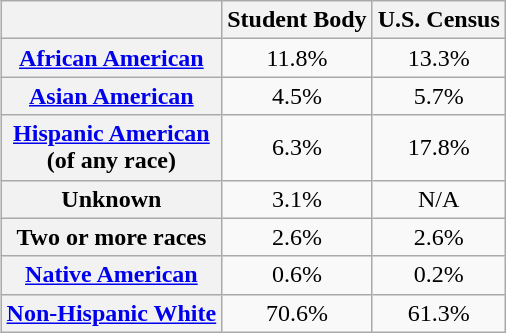<table style="text-align:center; float:right; margin-left:1em;"  class="wikitable">
<tr>
<th></th>
<th>Student Body</th>
<th>U.S. Census</th>
</tr>
<tr>
<th><a href='#'>African American</a></th>
<td>11.8%</td>
<td>13.3%</td>
</tr>
<tr>
<th><a href='#'>Asian American</a></th>
<td>4.5%</td>
<td>5.7%</td>
</tr>
<tr>
<th><a href='#'>Hispanic American</a><br>(of any race)</th>
<td>6.3%</td>
<td>17.8%</td>
</tr>
<tr>
<th>Unknown</th>
<td>3.1%</td>
<td>N/A</td>
</tr>
<tr>
<th>Two or more races</th>
<td>2.6%</td>
<td>2.6%</td>
</tr>
<tr>
<th><a href='#'>Native American</a></th>
<td>0.6%</td>
<td>0.2%</td>
</tr>
<tr>
<th><a href='#'>Non-Hispanic White</a></th>
<td>70.6%</td>
<td>61.3%</td>
</tr>
</table>
